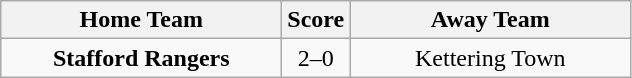<table class="wikitable" style="text-align:center">
<tr>
<th width=180>Home Team</th>
<th width=20>Score</th>
<th width=180>Away Team</th>
</tr>
<tr>
<td><strong>Stafford Rangers</strong></td>
<td>2–0</td>
<td>Kettering Town</td>
</tr>
</table>
